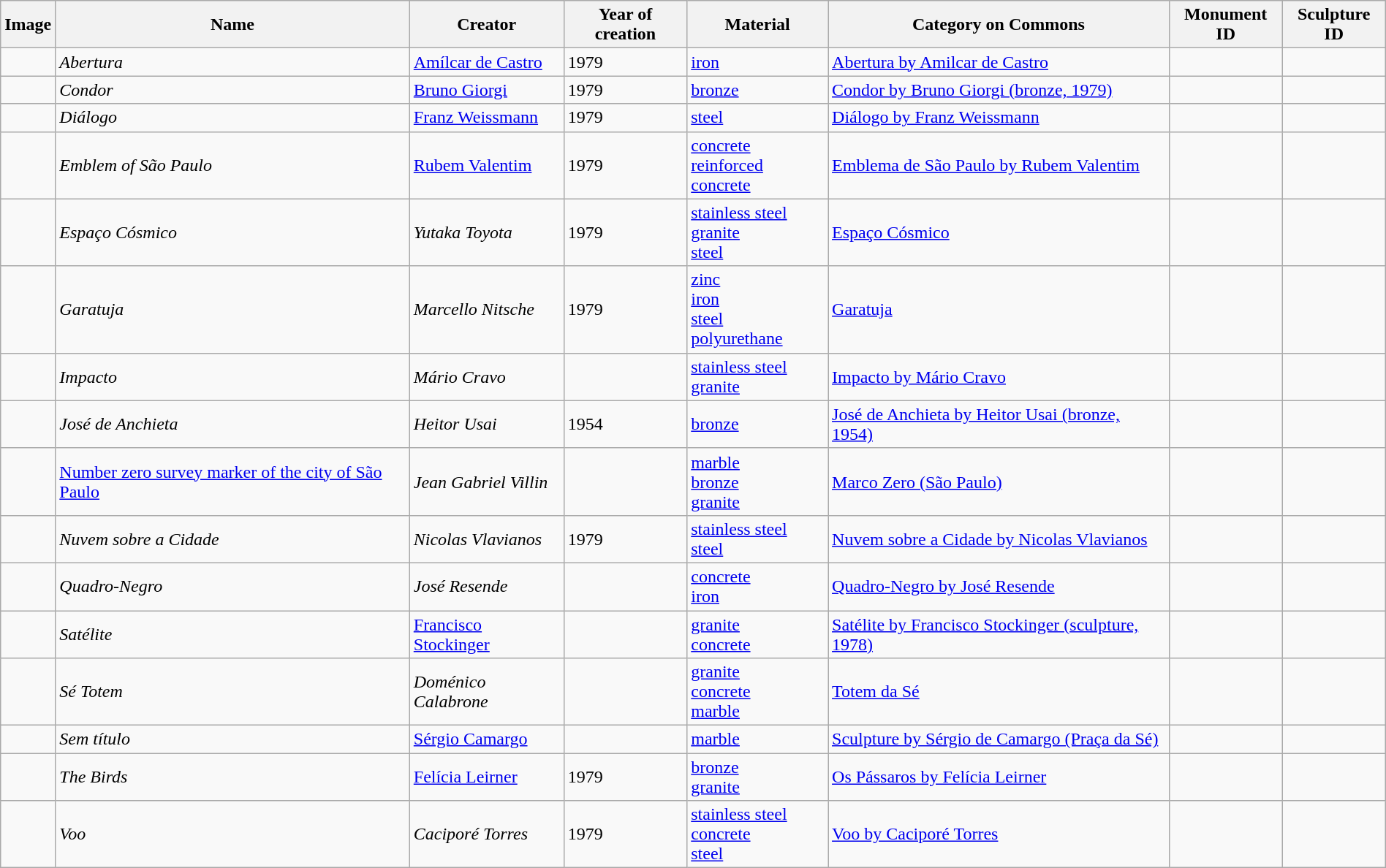<table class='wikitable sortable' style="width:100%">
<tr>
<th>Image</th>
<th>Name</th>
<th>Creator</th>
<th>Year of creation</th>
<th>Material</th>
<th>Category on Commons</th>
<th>Monument ID</th>
<th>Sculpture ID</th>
</tr>
<tr>
<td></td>
<td><em>Abertura</em></td>
<td><a href='#'>Amílcar de Castro</a></td>
<td>1979</td>
<td><a href='#'>iron</a></td>
<td><a href='#'>Abertura by Amilcar de Castro</a></td>
<td></td>
<td></td>
</tr>
<tr>
<td></td>
<td><em>Condor</em></td>
<td><a href='#'>Bruno Giorgi</a></td>
<td>1979</td>
<td><a href='#'>bronze</a></td>
<td><a href='#'>Condor by Bruno Giorgi (bronze, 1979)</a></td>
<td></td>
<td></td>
</tr>
<tr>
<td></td>
<td><em>Diálogo</em></td>
<td><a href='#'>Franz Weissmann</a></td>
<td>1979</td>
<td><a href='#'>steel</a></td>
<td><a href='#'>Diálogo by Franz Weissmann</a></td>
<td></td>
<td></td>
</tr>
<tr>
<td></td>
<td><em>Emblem of São Paulo</em></td>
<td><a href='#'>Rubem Valentim</a></td>
<td>1979</td>
<td><a href='#'>concrete</a><br><a href='#'>reinforced concrete</a></td>
<td><a href='#'>Emblema de São Paulo by Rubem Valentim</a></td>
<td></td>
<td></td>
</tr>
<tr>
<td></td>
<td><em>Espaço Cósmico</em></td>
<td><em>Yutaka Toyota</em></td>
<td>1979</td>
<td><a href='#'>stainless steel</a><br><a href='#'>granite</a><br><a href='#'>steel</a></td>
<td><a href='#'>Espaço Cósmico</a></td>
<td></td>
<td></td>
</tr>
<tr>
<td></td>
<td><em>Garatuja</em></td>
<td><em>Marcello Nitsche</em></td>
<td>1979</td>
<td><a href='#'>zinc</a><br><a href='#'>iron</a><br><a href='#'>steel</a><br><a href='#'>polyurethane</a></td>
<td><a href='#'>Garatuja</a></td>
<td></td>
<td></td>
</tr>
<tr>
<td></td>
<td><em>Impacto</em></td>
<td><em>Mário Cravo</em></td>
<td></td>
<td><a href='#'>stainless steel</a><br><a href='#'>granite</a></td>
<td><a href='#'>Impacto by Mário Cravo</a></td>
<td></td>
<td></td>
</tr>
<tr>
<td></td>
<td><em>José de Anchieta</em></td>
<td><em>Heitor Usai</em></td>
<td>1954</td>
<td><a href='#'>bronze</a></td>
<td><a href='#'>José de Anchieta by Heitor Usai (bronze, 1954)</a></td>
<td></td>
<td></td>
</tr>
<tr>
<td></td>
<td><a href='#'>Number zero survey marker of the city of São Paulo</a></td>
<td><em>Jean Gabriel Villin</em></td>
<td></td>
<td><a href='#'>marble</a><br><a href='#'>bronze</a><br><a href='#'>granite</a></td>
<td><a href='#'>Marco Zero (São Paulo)</a></td>
<td></td>
<td></td>
</tr>
<tr>
<td></td>
<td><em>Nuvem sobre a Cidade</em></td>
<td><em>Nicolas Vlavianos</em></td>
<td>1979</td>
<td><a href='#'>stainless steel</a><br><a href='#'>steel</a></td>
<td><a href='#'>Nuvem sobre a Cidade by Nicolas Vlavianos</a></td>
<td></td>
<td></td>
</tr>
<tr>
<td></td>
<td><em>Quadro-Negro</em></td>
<td><em>José Resende</em></td>
<td></td>
<td><a href='#'>concrete</a><br><a href='#'>iron</a></td>
<td><a href='#'>Quadro-Negro by José Resende</a></td>
<td></td>
<td></td>
</tr>
<tr>
<td></td>
<td><em>Satélite</em></td>
<td><a href='#'>Francisco Stockinger</a></td>
<td></td>
<td><a href='#'>granite</a><br><a href='#'>concrete</a></td>
<td><a href='#'>Satélite by Francisco Stockinger (sculpture, 1978)</a></td>
<td></td>
<td></td>
</tr>
<tr>
<td></td>
<td><em>Sé Totem</em></td>
<td><em>Doménico Calabrone</em></td>
<td></td>
<td><a href='#'>granite</a><br><a href='#'>concrete</a><br><a href='#'>marble</a></td>
<td><a href='#'>Totem da Sé</a></td>
<td></td>
<td></td>
</tr>
<tr>
<td></td>
<td><em>Sem título</em></td>
<td><a href='#'>Sérgio Camargo</a></td>
<td></td>
<td><a href='#'>marble</a></td>
<td><a href='#'>Sculpture by Sérgio de Camargo (Praça da Sé)</a></td>
<td></td>
<td></td>
</tr>
<tr>
<td></td>
<td><em>The Birds</em></td>
<td><a href='#'>Felícia Leirner</a></td>
<td>1979</td>
<td><a href='#'>bronze</a><br><a href='#'>granite</a></td>
<td><a href='#'>Os Pássaros by Felícia Leirner</a></td>
<td></td>
<td></td>
</tr>
<tr>
<td></td>
<td><em>Voo</em></td>
<td><em>Caciporé Torres</em></td>
<td>1979</td>
<td><a href='#'>stainless steel</a><br><a href='#'>concrete</a><br><a href='#'>steel</a></td>
<td><a href='#'>Voo by Caciporé Torres</a></td>
<td></td>
<td></td>
</tr>
</table>
